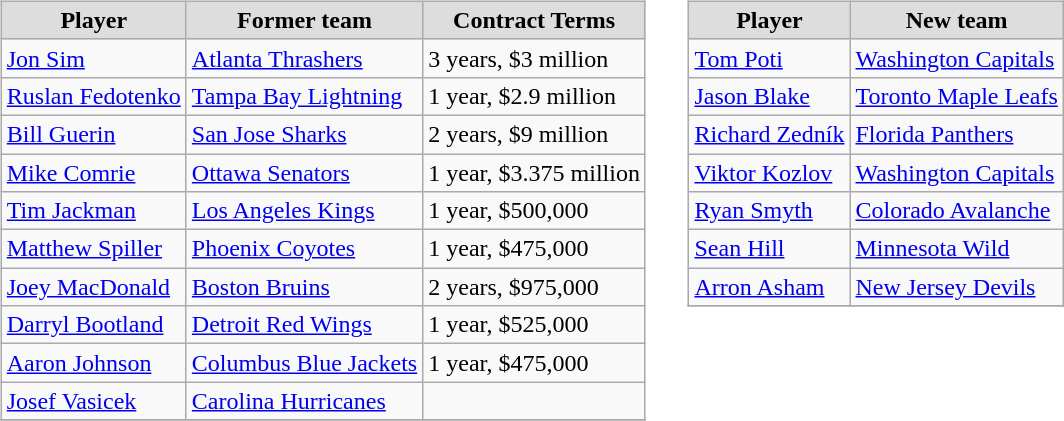<table cellspacing="10">
<tr>
<td valign="top"><br><table class="wikitable">
<tr align="center"  bgcolor="#dddddd">
<td><strong>Player</strong></td>
<td><strong>Former team</strong></td>
<td><strong>Contract Terms</strong></td>
</tr>
<tr>
<td><a href='#'>Jon Sim</a></td>
<td><a href='#'>Atlanta Thrashers</a></td>
<td>3 years, $3 million</td>
</tr>
<tr>
<td><a href='#'>Ruslan Fedotenko</a></td>
<td><a href='#'>Tampa Bay Lightning</a></td>
<td>1 year, $2.9 million</td>
</tr>
<tr>
<td><a href='#'>Bill Guerin</a></td>
<td><a href='#'>San Jose Sharks</a></td>
<td>2 years, $9 million</td>
</tr>
<tr>
<td><a href='#'>Mike Comrie</a></td>
<td><a href='#'>Ottawa Senators</a></td>
<td>1 year, $3.375 million</td>
</tr>
<tr>
<td><a href='#'>Tim Jackman</a></td>
<td><a href='#'>Los Angeles Kings</a></td>
<td>1 year, $500,000</td>
</tr>
<tr>
<td><a href='#'>Matthew Spiller</a></td>
<td><a href='#'>Phoenix Coyotes</a></td>
<td>1 year, $475,000</td>
</tr>
<tr>
<td><a href='#'>Joey MacDonald</a></td>
<td><a href='#'>Boston Bruins</a></td>
<td>2 years, $975,000</td>
</tr>
<tr>
<td><a href='#'>Darryl Bootland</a></td>
<td><a href='#'>Detroit Red Wings</a></td>
<td>1 year, $525,000</td>
</tr>
<tr>
<td><a href='#'>Aaron Johnson</a></td>
<td><a href='#'>Columbus Blue Jackets</a></td>
<td>1 year, $475,000</td>
</tr>
<tr>
<td><a href='#'>Josef Vasicek</a></td>
<td><a href='#'>Carolina Hurricanes</a></td>
<td></td>
</tr>
<tr>
</tr>
</table>
</td>
<td valign="top"><br><table class="wikitable">
<tr align="center"  bgcolor="#dddddd">
<td><strong>Player</strong></td>
<td><strong>New team</strong></td>
</tr>
<tr>
<td><a href='#'>Tom Poti</a></td>
<td><a href='#'>Washington Capitals</a></td>
</tr>
<tr>
<td><a href='#'>Jason Blake</a></td>
<td><a href='#'>Toronto Maple Leafs</a></td>
</tr>
<tr>
<td><a href='#'>Richard Zedník</a></td>
<td><a href='#'>Florida Panthers</a></td>
</tr>
<tr>
<td><a href='#'>Viktor Kozlov</a></td>
<td><a href='#'>Washington Capitals</a></td>
</tr>
<tr>
<td><a href='#'>Ryan Smyth</a></td>
<td><a href='#'>Colorado Avalanche</a></td>
</tr>
<tr>
<td><a href='#'>Sean Hill</a></td>
<td><a href='#'>Minnesota Wild</a></td>
</tr>
<tr>
<td><a href='#'>Arron Asham</a></td>
<td><a href='#'>New Jersey Devils</a></td>
</tr>
<tr>
</tr>
</table>
</td>
</tr>
</table>
